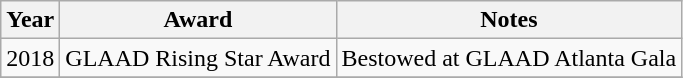<table class="wikitable">
<tr>
<th>Year</th>
<th>Award</th>
<th>Notes</th>
</tr>
<tr>
<td>2018</td>
<td>GLAAD Rising Star Award</td>
<td>Bestowed at GLAAD Atlanta Gala</td>
</tr>
<tr>
</tr>
</table>
